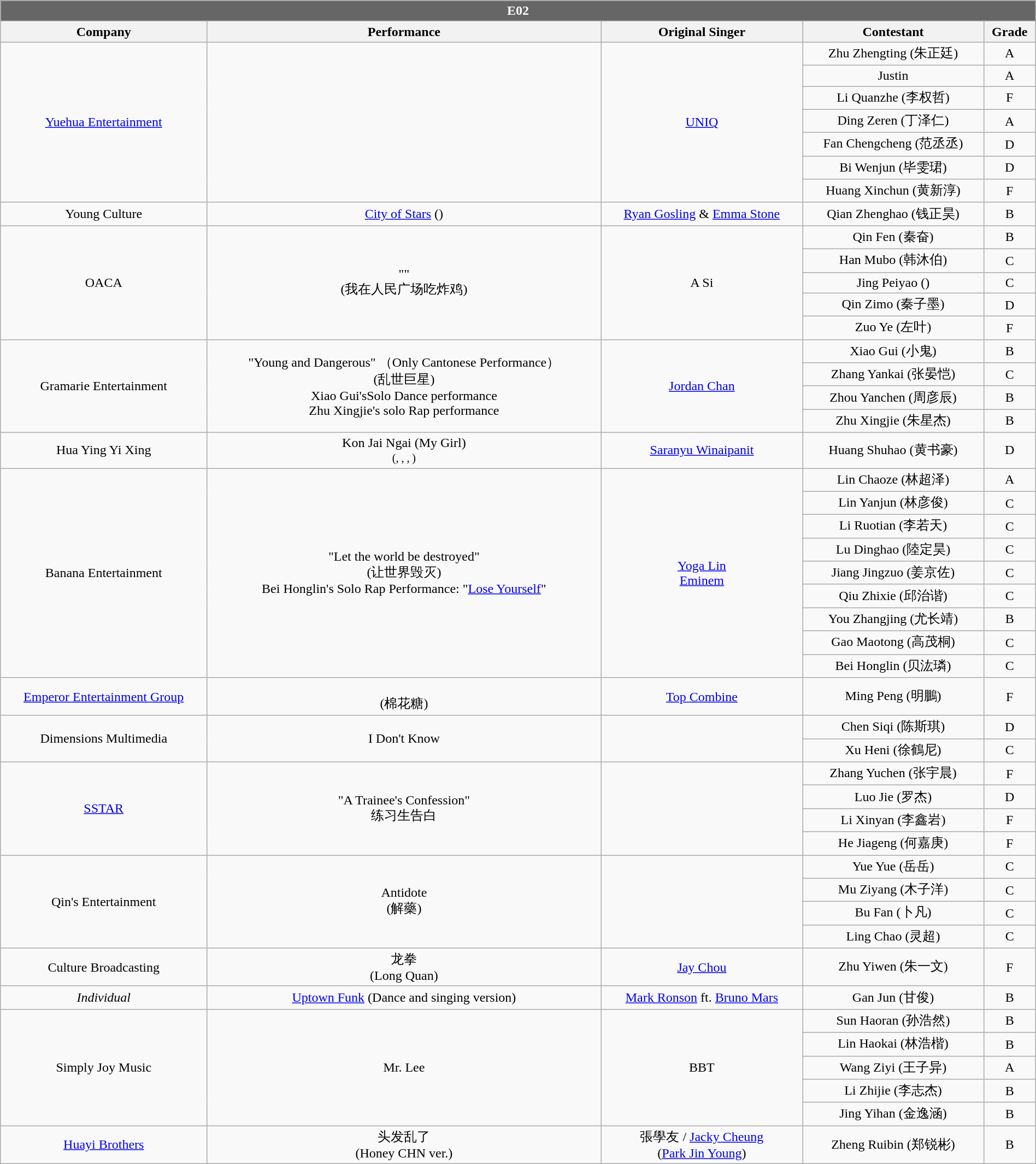<table class="wikitable mw-collapsible mw-collapsed" style="text-align:center; width:100%;">
<tr>
<th colspan="5" style="background:#666666; color:white">E02</th>
</tr>
<tr>
<th>Company</th>
<th>Performance</th>
<th>Original Singer</th>
<th>Contestant</th>
<th>Grade</th>
</tr>
<tr>
<td rowspan="7"><a href='#'>Yuehua Entertainment</a></td>
<td rowspan="7"></td>
<td rowspan="7"><a href='#'>UNIQ</a></td>
<td>Zhu Zhengting (朱正廷)</td>
<td>A</td>
</tr>
<tr>
<td>Justin</td>
<td>A</td>
</tr>
<tr>
<td>Li Quanzhe (李权哲)</td>
<td>F</td>
</tr>
<tr>
<td>Ding Zeren (丁泽仁)</td>
<td>A</td>
</tr>
<tr>
<td>Fan Chengcheng (范丞丞)</td>
<td>D</td>
</tr>
<tr>
<td>Bi Wenjun (毕雯珺)</td>
<td>D</td>
</tr>
<tr>
<td>Huang Xinchun (黄新淳)</td>
<td>F</td>
</tr>
<tr>
<td>Young Culture</td>
<td><a href='#'>City of Stars</a> ()</td>
<td><a href='#'>Ryan Gosling</a> & <a href='#'>Emma Stone</a></td>
<td>Qian Zhenghao (钱正昊)</td>
<td>B</td>
</tr>
<tr>
<td rowspan="5">OACA</td>
<td rowspan="5">""<br>(我在人民广场吃炸鸡)</td>
<td rowspan="5">A Si</td>
<td>Qin Fen (秦奋)</td>
<td>B</td>
</tr>
<tr>
<td>Han Mubo (韩沐伯)</td>
<td>C</td>
</tr>
<tr>
<td>Jing Peiyao ()</td>
<td>C</td>
</tr>
<tr>
<td>Qin Zimo (秦子墨)</td>
<td>D</td>
</tr>
<tr>
<td>Zuo Ye (左叶)</td>
<td>F</td>
</tr>
<tr>
<td rowspan="4">Gramarie Entertainment</td>
<td rowspan="4">"Young and Dangerous" （Only Cantonese Performance）<br>(乱世巨星)<br>Xiao Gui'sSolo Dance performance<br>Zhu Xingjie's solo Rap performance</td>
<td rowspan="4"><a href='#'>Jordan Chan</a></td>
<td>Xiao Gui (小鬼)</td>
<td>B</td>
</tr>
<tr>
<td>Zhang Yankai (张晏恺)</td>
<td>C</td>
</tr>
<tr>
<td>Zhou Yanchen (周彦辰)</td>
<td>B</td>
</tr>
<tr>
<td>Zhu Xingjie (朱星杰)</td>
<td>B</td>
</tr>
<tr>
<td>Hua Ying Yi Xing</td>
<td>Kon Jai Ngai (My Girl) <br> <small>(, , , )</small></td>
<td><a href='#'>Saranyu Winaipanit</a></td>
<td>Huang Shuhao (黄书豪)</td>
<td>D</td>
</tr>
<tr>
<td rowspan="9">Banana Entertainment</td>
<td rowspan="9">"Let the world be destroyed"<br>(让世界毁灭)<br>Bei Honglin's Solo Rap Performance: "<a href='#'>Lose Yourself</a>"</td>
<td rowspan="9"><a href='#'>Yoga Lin</a><br><a href='#'>Eminem</a></td>
<td>Lin Chaoze (林超泽)</td>
<td>A</td>
</tr>
<tr>
<td>Lin Yanjun (林彦俊)</td>
<td>C</td>
</tr>
<tr>
<td>Li Ruotian (李若天)</td>
<td>C</td>
</tr>
<tr>
<td>Lu Dinghao (陸定昊)</td>
<td>C</td>
</tr>
<tr>
<td>Jiang Jingzuo (姜京佐)</td>
<td>C</td>
</tr>
<tr>
<td>Qiu Zhixie (邱治谐)</td>
<td>C</td>
</tr>
<tr>
<td>You Zhangjing (尤长靖)</td>
<td>B</td>
</tr>
<tr>
<td>Gao Maotong (高茂桐)</td>
<td>C</td>
</tr>
<tr>
<td>Bei Honglin (贝汯璘)</td>
<td>C</td>
</tr>
<tr>
<td><a href='#'>Emperor Entertainment Group</a></td>
<td><br>(棉花糖)</td>
<td><a href='#'>Top Combine</a></td>
<td>Ming Peng (明鵬)</td>
<td>F</td>
</tr>
<tr>
<td rowspan="2">Dimensions Multimedia</td>
<td rowspan="2">I Don't Know</td>
<td rowspan="2"></td>
<td>Chen Siqi (陈斯琪)</td>
<td>D</td>
</tr>
<tr>
<td>Xu Heni (徐鶴尼)</td>
<td>C</td>
</tr>
<tr>
<td rowspan="4"><a href='#'>SSTAR</a></td>
<td rowspan="4">"A Trainee's Confession"<br>练习生告白</td>
<td rowspan="4"></td>
<td>Zhang Yuchen (张宇晨)</td>
<td>F</td>
</tr>
<tr>
<td>Luo Jie (罗杰)</td>
<td>D</td>
</tr>
<tr>
<td>Li Xinyan (李鑫岩)</td>
<td>F</td>
</tr>
<tr>
<td>He Jiageng (何嘉庚)</td>
<td>F</td>
</tr>
<tr>
<td rowspan="4">Qin's Entertainment</td>
<td rowspan="4">Antidote<br>(解藥)</td>
<td rowspan="4"></td>
<td>Yue Yue (岳岳)</td>
<td>C</td>
</tr>
<tr>
<td>Mu Ziyang (木子洋)</td>
<td>C</td>
</tr>
<tr>
<td>Bu Fan (卜凡)</td>
<td>C</td>
</tr>
<tr>
<td>Ling Chao (灵超)</td>
<td>C</td>
</tr>
<tr>
<td>Culture Broadcasting</td>
<td>龙拳<br>(Long Quan)</td>
<td><a href='#'>Jay Chou</a></td>
<td>Zhu Yiwen (朱一文)</td>
<td>F</td>
</tr>
<tr>
<td><em>Individual</em></td>
<td><a href='#'>Uptown Funk</a> (Dance and singing version)</td>
<td><a href='#'>Mark Ronson</a> ft. <a href='#'>Bruno Mars</a></td>
<td>Gan Jun (甘俊)</td>
<td>B</td>
</tr>
<tr>
<td rowspan="5">Simply Joy Music</td>
<td rowspan="5">Mr. Lee</td>
<td rowspan="5">BBT</td>
<td>Sun Haoran (孙浩然)</td>
<td>B</td>
</tr>
<tr>
<td>Lin Haokai (林浩楷)</td>
<td>B</td>
</tr>
<tr>
<td>Wang Ziyi (王子异)</td>
<td>A</td>
</tr>
<tr>
<td>Li Zhijie (李志杰)</td>
<td>B</td>
</tr>
<tr>
<td>Jing Yihan (金逸涵)</td>
<td>B</td>
</tr>
<tr>
<td><a href='#'>Huayi Brothers</a></td>
<td>头发乱了<br>(Honey CHN ver.)</td>
<td>張學友 / <a href='#'>Jacky Cheung</a><br>(<a href='#'>Park Jin Young</a>)</td>
<td>Zheng Ruibin (郑锐彬)</td>
<td>B</td>
</tr>
</table>
